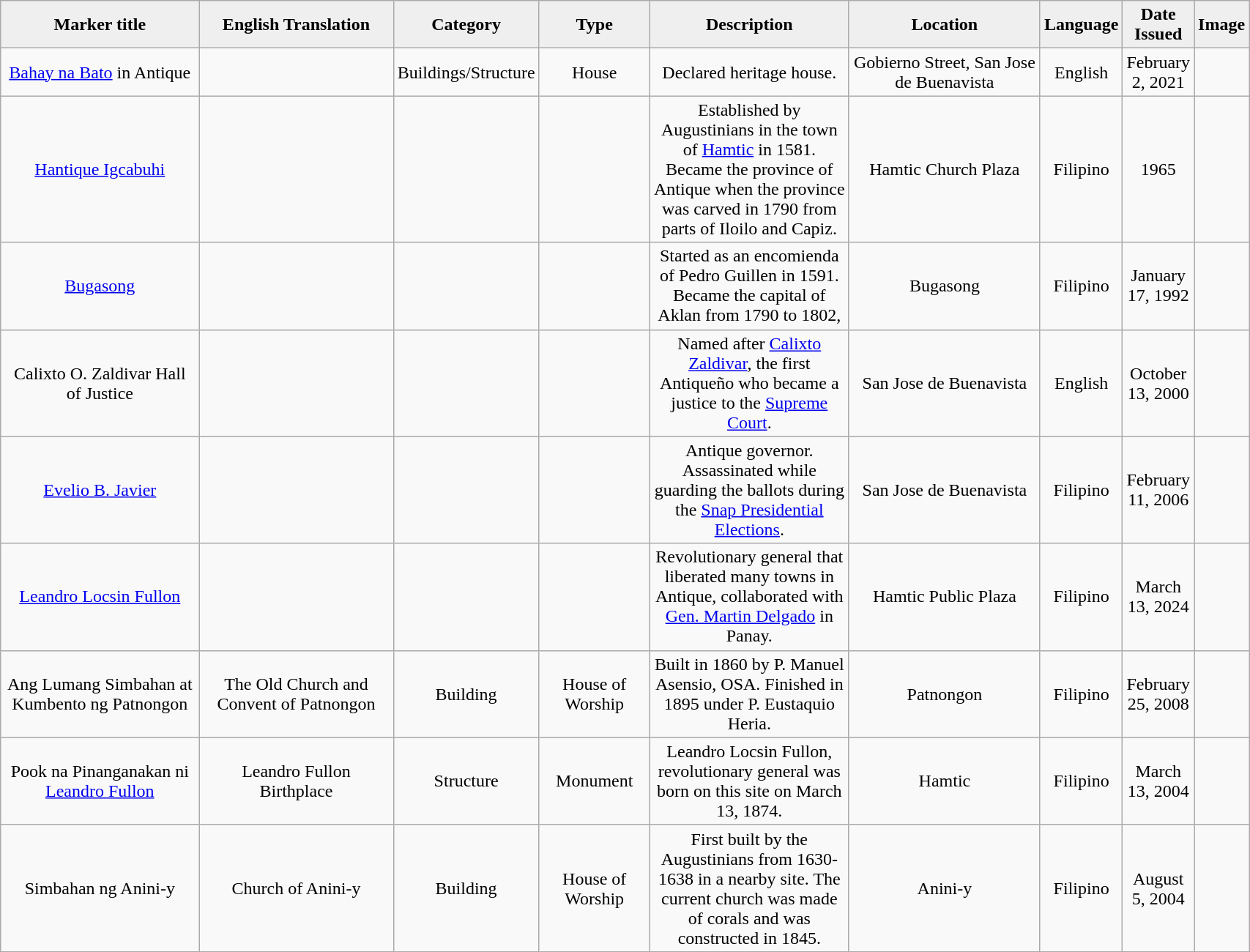<table class="wikitable" style="width:90%; text-align:center;">
<tr>
<th style="width:20%; background:#efefef;">Marker title</th>
<th style="width:20%; background:#efefef;">English Translation</th>
<th style="width:10%; background:#efefef;">Category</th>
<th style="width:10%; background:#efefef;">Type</th>
<th style="width:20%; background:#efefef;">Description</th>
<th style="width:20%; background:#efefef;">Location</th>
<th style="width:10%; background:#efefef;">Language</th>
<th style="width:10%; background:#efefef;">Date Issued</th>
<th style="width:10%; background:#efefef;">Image</th>
</tr>
<tr>
<td><a href='#'>Bahay na Bato</a> in Antique</td>
<td></td>
<td>Buildings/Structure</td>
<td>House</td>
<td>Declared heritage house.</td>
<td>Gobierno Street, San Jose de Buenavista</td>
<td>English</td>
<td>February 2, 2021</td>
<td></td>
</tr>
<tr>
<td><a href='#'>Hantique Igcabuhi</a></td>
<td></td>
<td></td>
<td></td>
<td>Established by Augustinians in the town of <a href='#'>Hamtic</a> in 1581. Became the province of Antique when the province was carved in 1790 from parts of Iloilo and Capiz.</td>
<td>Hamtic Church Plaza</td>
<td>Filipino</td>
<td>1965</td>
<td></td>
</tr>
<tr>
<td><a href='#'>Bugasong</a></td>
<td></td>
<td></td>
<td></td>
<td>Started as an encomienda of Pedro Guillen in 1591. Became the capital of Aklan from 1790 to 1802,</td>
<td>Bugasong</td>
<td>Filipino</td>
<td>January 17, 1992</td>
<td></td>
</tr>
<tr>
<td>Calixto O. Zaldivar Hall of Justice</td>
<td></td>
<td></td>
<td></td>
<td>Named after <a href='#'>Calixto Zaldivar</a>, the first Antiqueño who became a justice to the <a href='#'>Supreme Court</a>.</td>
<td>San Jose de Buenavista</td>
<td>English</td>
<td>October 13, 2000</td>
<td></td>
</tr>
<tr>
<td><a href='#'>Evelio B. Javier</a></td>
<td></td>
<td></td>
<td></td>
<td>Antique governor. Assassinated while guarding the ballots during the <a href='#'>Snap Presidential Elections</a>.</td>
<td>San Jose de Buenavista</td>
<td>Filipino</td>
<td>February 11, 2006</td>
<td></td>
</tr>
<tr>
<td><a href='#'>Leandro Locsin Fullon</a></td>
<td></td>
<td></td>
<td></td>
<td>Revolutionary general that liberated many towns in Antique, collaborated with <a href='#'>Gen. Martin Delgado</a> in Panay.</td>
<td>Hamtic Public Plaza</td>
<td>Filipino</td>
<td>March 13, 2024</td>
<td></td>
</tr>
<tr>
<td>Ang Lumang Simbahan at Kumbento ng Patnongon</td>
<td>The Old Church and Convent of Patnongon</td>
<td>Building</td>
<td>House of Worship</td>
<td>Built in 1860 by P. Manuel Asensio, OSA. Finished in 1895 under P. Eustaquio Heria.</td>
<td>Patnongon</td>
<td>Filipino</td>
<td>February 25, 2008</td>
<td></td>
</tr>
<tr>
<td>Pook na Pinanganakan ni <a href='#'>Leandro Fullon</a></td>
<td>Leandro Fullon Birthplace</td>
<td>Structure</td>
<td>Monument</td>
<td>Leandro Locsin Fullon, revolutionary general was born on this site on March 13, 1874.</td>
<td>Hamtic</td>
<td>Filipino</td>
<td>March 13, 2004</td>
<td></td>
</tr>
<tr>
<td>Simbahan ng Anini-y</td>
<td>Church of Anini-y</td>
<td>Building</td>
<td>House of Worship</td>
<td>First built by the Augustinians from 1630-1638 in a nearby site.  The current church was made of corals and was constructed in 1845.</td>
<td>Anini-y</td>
<td>Filipino</td>
<td>August 5, 2004</td>
<td></td>
</tr>
</table>
